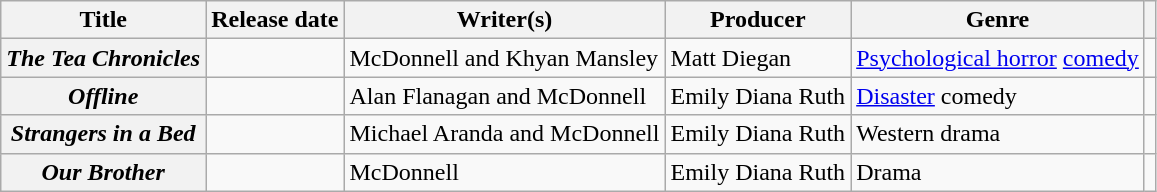<table class="wikitable plainrowheaders">
<tr>
<th scope="col">Title</th>
<th scope="col">Release date</th>
<th scope="col">Writer(s)</th>
<th scope="col">Producer</th>
<th scope="col">Genre</th>
<th scope="col"></th>
</tr>
<tr>
<th scope="row"><em>The Tea Chronicles</em></th>
<td></td>
<td>McDonnell and Khyan Mansley</td>
<td>Matt Diegan</td>
<td><a href='#'>Psychological horror</a> <a href='#'>comedy</a></td>
<td align="center"></td>
</tr>
<tr>
<th scope="row"><em>Offline</em></th>
<td></td>
<td>Alan Flanagan and McDonnell</td>
<td>Emily Diana Ruth</td>
<td><a href='#'>Disaster</a> comedy</td>
<td align="center"></td>
</tr>
<tr>
<th scope="row"><em>Strangers in a Bed</em></th>
<td></td>
<td>Michael Aranda and McDonnell</td>
<td>Emily Diana Ruth</td>
<td>Western drama</td>
<td style="text-align:center;"></td>
</tr>
<tr>
<th scope="row"><em>Our Brother </em></th>
<td></td>
<td>McDonnell</td>
<td>Emily Diana Ruth</td>
<td>Drama</td>
<td style="text-align:center;"></td>
</tr>
</table>
